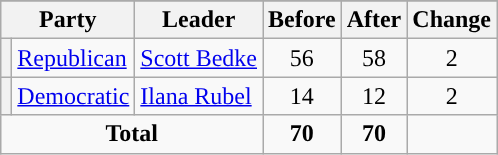<table class="wikitable" style="text-align:center;">
<tr>
</tr>
<tr>
<th colspan=2>Party</th>
<th>Leader</th>
<th>Before</th>
<th>After</th>
<th>Change</th>
</tr>
<tr>
<th style="background-color:"></th>
<td style="text-align:left;"><a href='#'>Republican</a></td>
<td style="text-align:left;"><a href='#'>Scott Bedke</a></td>
<td>56</td>
<td>58</td>
<td> 2</td>
</tr>
<tr>
<th style="background-color:"></th>
<td style="text-align:left;"><a href='#'>Democratic</a></td>
<td style="text-align:left;"><a href='#'>Ilana Rubel</a></td>
<td>14</td>
<td>12</td>
<td> 2</td>
</tr>
<tr>
<td colspan=3><strong>Total</strong></td>
<td><strong>70</strong></td>
<td><strong>70</strong></td>
<td></td>
</tr>
</table>
